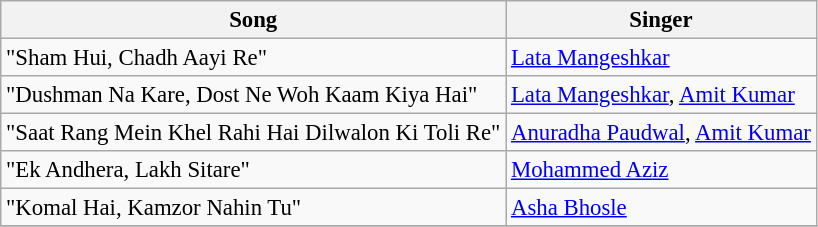<table class="wikitable" style="font-size:95%;">
<tr>
<th>Song</th>
<th>Singer</th>
</tr>
<tr>
<td>"Sham Hui, Chadh Aayi Re"</td>
<td><a href='#'>Lata Mangeshkar</a></td>
</tr>
<tr>
<td>"Dushman Na Kare, Dost Ne Woh Kaam Kiya Hai"</td>
<td><a href='#'>Lata Mangeshkar</a>, <a href='#'>Amit Kumar</a></td>
</tr>
<tr>
<td>"Saat Rang Mein Khel Rahi Hai Dilwalon Ki Toli Re"</td>
<td><a href='#'>Anuradha Paudwal</a>, <a href='#'>Amit Kumar</a></td>
</tr>
<tr>
<td>"Ek Andhera, Lakh Sitare"</td>
<td><a href='#'>Mohammed Aziz</a></td>
</tr>
<tr>
<td>"Komal Hai, Kamzor Nahin Tu"</td>
<td><a href='#'>Asha Bhosle</a></td>
</tr>
<tr>
</tr>
</table>
